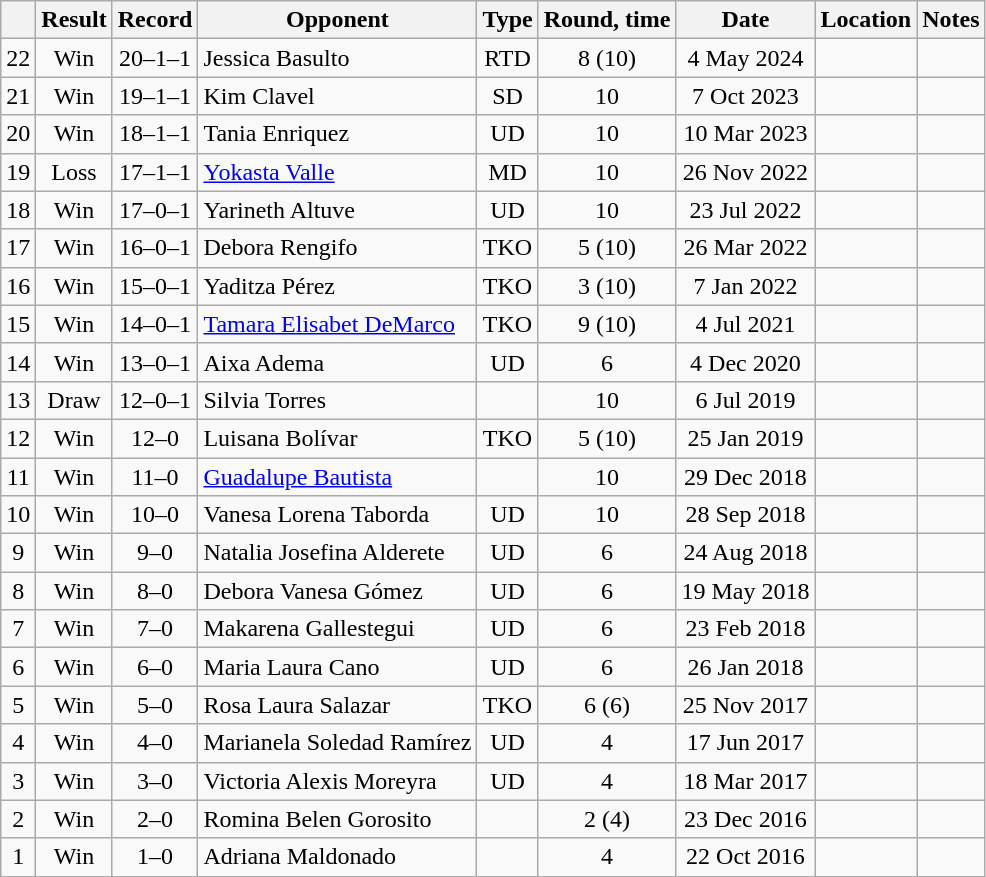<table class=wikitable style=text-align:center>
<tr>
<th></th>
<th>Result</th>
<th>Record</th>
<th>Opponent</th>
<th>Type</th>
<th>Round, time</th>
<th>Date</th>
<th>Location</th>
<th>Notes</th>
</tr>
<tr>
<td>22</td>
<td>Win</td>
<td>20–1–1</td>
<td align=left>Jessica Basulto</td>
<td>RTD</td>
<td>8 (10)</td>
<td>4 May 2024</td>
<td align=left></td>
<td align=left></td>
</tr>
<tr>
<td>21</td>
<td>Win</td>
<td>19–1–1</td>
<td align=left>Kim Clavel</td>
<td>SD</td>
<td>10</td>
<td>7 Oct 2023</td>
<td align=left></td>
<td align=left></td>
</tr>
<tr>
<td>20</td>
<td>Win</td>
<td>18–1–1</td>
<td align=left>Tania Enriquez</td>
<td>UD</td>
<td>10</td>
<td>10 Mar 2023</td>
<td align=left></td>
<td align=left></td>
</tr>
<tr>
<td>19</td>
<td>Loss</td>
<td>17–1–1</td>
<td align=left><a href='#'>Yokasta Valle</a></td>
<td>MD</td>
<td>10</td>
<td>26 Nov 2022</td>
<td align=left></td>
<td align=left></td>
</tr>
<tr>
<td>18</td>
<td>Win</td>
<td>17–0–1</td>
<td align=left>Yarineth Altuve</td>
<td>UD</td>
<td>10</td>
<td>23 Jul 2022</td>
<td align=left></td>
<td align=left></td>
</tr>
<tr>
<td>17</td>
<td>Win</td>
<td>16–0–1</td>
<td align=left>Debora Rengifo</td>
<td>TKO</td>
<td>5 (10)</td>
<td>26 Mar 2022</td>
<td align=left></td>
<td align=left></td>
</tr>
<tr>
<td>16</td>
<td>Win</td>
<td>15–0–1</td>
<td align=left>Yaditza Pérez</td>
<td>TKO</td>
<td>3 (10)</td>
<td>7 Jan 2022</td>
<td align=left></td>
<td align=left></td>
</tr>
<tr>
<td>15</td>
<td>Win</td>
<td>14–0–1</td>
<td align=left><a href='#'>Tamara Elisabet DeMarco</a></td>
<td>TKO</td>
<td>9 (10)</td>
<td>4 Jul 2021</td>
<td align=left></td>
<td align=left></td>
</tr>
<tr>
<td>14</td>
<td>Win</td>
<td>13–0–1</td>
<td align=left>Aixa Adema</td>
<td>UD</td>
<td>6</td>
<td>4 Dec 2020</td>
<td align=left></td>
<td align=left></td>
</tr>
<tr>
<td>13</td>
<td>Draw</td>
<td>12–0–1</td>
<td align=left>Silvia Torres</td>
<td></td>
<td>10</td>
<td>6 Jul 2019</td>
<td align=left></td>
<td align=left></td>
</tr>
<tr>
<td>12</td>
<td>Win</td>
<td>12–0</td>
<td align=left>Luisana Bolívar</td>
<td>TKO</td>
<td>5 (10)</td>
<td>25 Jan 2019</td>
<td align=left></td>
<td align=left></td>
</tr>
<tr>
<td>11</td>
<td>Win</td>
<td>11–0</td>
<td align=left><a href='#'>Guadalupe Bautista</a></td>
<td></td>
<td>10</td>
<td>29 Dec 2018</td>
<td align=left></td>
<td align=left></td>
</tr>
<tr>
<td>10</td>
<td>Win</td>
<td>10–0</td>
<td align=left>Vanesa Lorena Taborda</td>
<td>UD</td>
<td>10</td>
<td>28 Sep 2018</td>
<td align=left></td>
<td align=left></td>
</tr>
<tr>
<td>9</td>
<td>Win</td>
<td>9–0</td>
<td align=left>Natalia Josefina Alderete</td>
<td>UD</td>
<td>6</td>
<td>24 Aug 2018</td>
<td align=left></td>
<td align=left></td>
</tr>
<tr>
<td>8</td>
<td>Win</td>
<td>8–0</td>
<td align=left>Debora Vanesa Gómez</td>
<td>UD</td>
<td>6</td>
<td>19 May 2018</td>
<td align=left></td>
<td align=left></td>
</tr>
<tr>
<td>7</td>
<td>Win</td>
<td>7–0</td>
<td align=left>Makarena Gallestegui</td>
<td>UD</td>
<td>6</td>
<td>23 Feb 2018</td>
<td align=left></td>
<td align=left></td>
</tr>
<tr>
<td>6</td>
<td>Win</td>
<td>6–0</td>
<td align=left>Maria Laura Cano</td>
<td>UD</td>
<td>6</td>
<td>26 Jan 2018</td>
<td align=left></td>
<td align=left></td>
</tr>
<tr>
<td>5</td>
<td>Win</td>
<td>5–0</td>
<td align=left>Rosa Laura Salazar</td>
<td>TKO</td>
<td>6 (6)</td>
<td>25 Nov 2017</td>
<td align=left></td>
<td align=left></td>
</tr>
<tr>
<td>4</td>
<td>Win</td>
<td>4–0</td>
<td align=left>Marianela Soledad Ramírez</td>
<td>UD</td>
<td>4</td>
<td>17 Jun 2017</td>
<td align=left></td>
<td align=left></td>
</tr>
<tr>
<td>3</td>
<td>Win</td>
<td>3–0</td>
<td align=left>Victoria Alexis Moreyra</td>
<td>UD</td>
<td>4</td>
<td>18 Mar 2017</td>
<td align=left></td>
<td align=left></td>
</tr>
<tr>
<td>2</td>
<td>Win</td>
<td>2–0</td>
<td align=left>Romina Belen Gorosito</td>
<td></td>
<td>2 (4)</td>
<td>23 Dec 2016</td>
<td align=left></td>
<td align=left></td>
</tr>
<tr>
<td>1</td>
<td>Win</td>
<td>1–0</td>
<td align=left>Adriana Maldonado</td>
<td></td>
<td>4</td>
<td>22 Oct 2016</td>
<td align=left></td>
<td align=left></td>
</tr>
</table>
